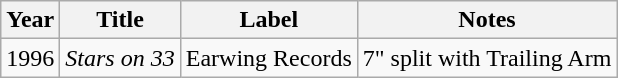<table class="wikitable">
<tr>
<th>Year</th>
<th>Title</th>
<th>Label</th>
<th>Notes</th>
</tr>
<tr>
<td>1996</td>
<td><em>Stars on 33</em></td>
<td>Earwing Records</td>
<td>7" split with Trailing Arm</td>
</tr>
</table>
